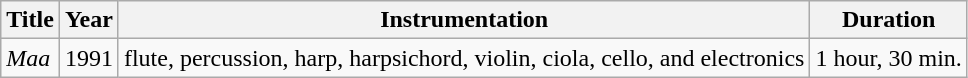<table class="wikitable sortable">
<tr>
<th>Title</th>
<th>Year</th>
<th>Instrumentation</th>
<th>Duration</th>
</tr>
<tr>
<td><em>Maa</em></td>
<td>1991</td>
<td>flute, percussion, harp, harpsichord, violin, ciola, cello, and electronics</td>
<td>1 hour, 30 min.</td>
</tr>
</table>
